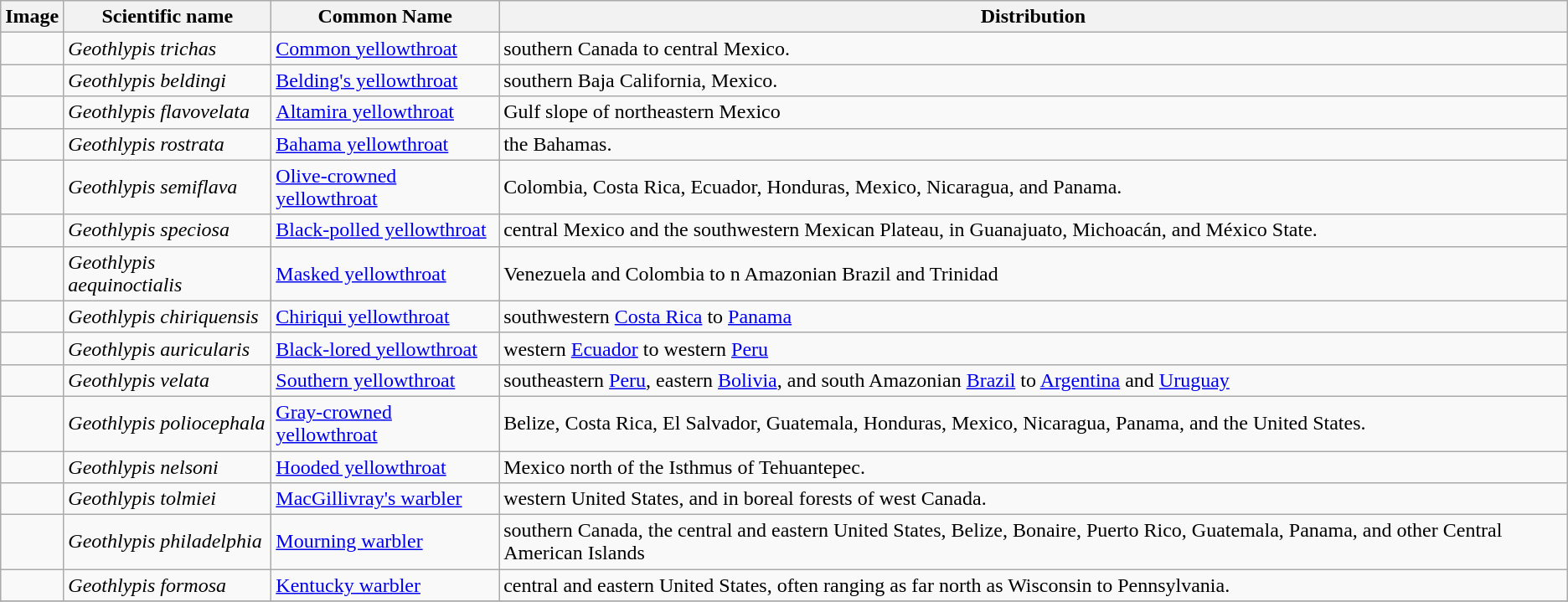<table class="wikitable">
<tr>
<th>Image</th>
<th>Scientific name</th>
<th>Common Name</th>
<th>Distribution</th>
</tr>
<tr>
<td></td>
<td><em>Geothlypis trichas</em></td>
<td><a href='#'>Common yellowthroat</a></td>
<td>southern Canada to central Mexico.</td>
</tr>
<tr>
<td></td>
<td><em>Geothlypis beldingi</em></td>
<td><a href='#'>Belding's yellowthroat</a></td>
<td>southern Baja California, Mexico.</td>
</tr>
<tr>
<td></td>
<td><em>Geothlypis flavovelata</em></td>
<td><a href='#'>Altamira yellowthroat</a></td>
<td>Gulf slope of northeastern Mexico</td>
</tr>
<tr>
<td></td>
<td><em>Geothlypis rostrata</em></td>
<td><a href='#'>Bahama yellowthroat</a></td>
<td>the Bahamas.</td>
</tr>
<tr>
<td></td>
<td><em>Geothlypis semiflava</em></td>
<td><a href='#'>Olive-crowned yellowthroat</a></td>
<td>Colombia, Costa Rica, Ecuador, Honduras, Mexico, Nicaragua, and Panama.</td>
</tr>
<tr>
<td></td>
<td><em>Geothlypis speciosa</em></td>
<td><a href='#'>Black-polled yellowthroat</a></td>
<td>central Mexico and the southwestern Mexican Plateau, in Guanajuato, Michoacán, and México State.</td>
</tr>
<tr>
<td></td>
<td><em>Geothlypis aequinoctialis</em></td>
<td><a href='#'>Masked yellowthroat</a></td>
<td>Venezuela and Colombia to n Amazonian Brazil and Trinidad</td>
</tr>
<tr>
<td></td>
<td><em>Geothlypis chiriquensis</em></td>
<td><a href='#'>Chiriqui yellowthroat</a></td>
<td>southwestern <a href='#'>Costa Rica</a> to <a href='#'>Panama</a></td>
</tr>
<tr>
<td></td>
<td><em>Geothlypis auricularis</em></td>
<td><a href='#'>Black-lored yellowthroat</a></td>
<td>western <a href='#'>Ecuador</a> to western <a href='#'>Peru</a></td>
</tr>
<tr>
<td></td>
<td><em>Geothlypis velata</em></td>
<td><a href='#'>Southern yellowthroat</a></td>
<td>southeastern <a href='#'>Peru</a>, eastern <a href='#'>Bolivia</a>, and south Amazonian <a href='#'>Brazil</a> to <a href='#'>Argentina</a> and <a href='#'>Uruguay</a></td>
</tr>
<tr>
<td></td>
<td><em>Geothlypis poliocephala</em></td>
<td><a href='#'>Gray-crowned yellowthroat</a></td>
<td>Belize, Costa Rica, El Salvador, Guatemala, Honduras, Mexico, Nicaragua, Panama, and the United States.</td>
</tr>
<tr>
<td></td>
<td><em>Geothlypis nelsoni</em></td>
<td><a href='#'>Hooded yellowthroat</a></td>
<td>Mexico north of the Isthmus of Tehuantepec.</td>
</tr>
<tr>
<td></td>
<td><em>Geothlypis tolmiei</em></td>
<td><a href='#'>MacGillivray's warbler</a></td>
<td>western United States, and in boreal forests of west Canada.</td>
</tr>
<tr>
<td></td>
<td><em>Geothlypis philadelphia</em></td>
<td><a href='#'>Mourning warbler</a></td>
<td>southern Canada,  the central and eastern United States, Belize, Bonaire, Puerto Rico, Guatemala, Panama, and other Central American Islands</td>
</tr>
<tr>
<td></td>
<td><em>Geothlypis formosa</em></td>
<td><a href='#'>Kentucky warbler</a></td>
<td>central and eastern United States, often ranging as far north as Wisconsin to Pennsylvania.</td>
</tr>
<tr>
</tr>
</table>
